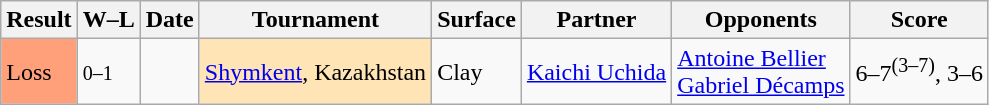<table class="sortable wikitable nowrap">
<tr>
<th>Result</th>
<th class="unsortable">W–L</th>
<th>Date</th>
<th>Tournament</th>
<th>Surface</th>
<th>Partner</th>
<th>Opponents</th>
<th class="unsortable">Score</th>
</tr>
<tr>
<td bgcolor=ffa07a>Loss</td>
<td><small>0–1</small></td>
<td><a href='#'></a></td>
<td style="background:moccasin;"><a href='#'>Shymkent</a>, Kazakhstan</td>
<td>Clay</td>
<td> <a href='#'>Kaichi Uchida</a></td>
<td> <a href='#'>Antoine Bellier</a> <br>  <a href='#'>Gabriel Décamps</a></td>
<td>6–7<sup>(3–7)</sup>, 3–6</td>
</tr>
</table>
